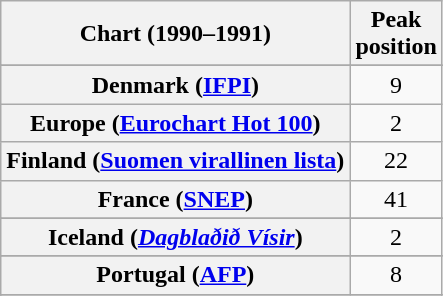<table class="wikitable sortable plainrowheaders" style="text-align:center">
<tr>
<th>Chart (1990–1991)</th>
<th>Peak<br>position</th>
</tr>
<tr>
</tr>
<tr>
</tr>
<tr>
</tr>
<tr>
</tr>
<tr>
</tr>
<tr>
<th scope="row">Denmark (<a href='#'>IFPI</a>)</th>
<td>9</td>
</tr>
<tr>
<th scope="row">Europe (<a href='#'>Eurochart Hot 100</a>)</th>
<td>2</td>
</tr>
<tr>
<th scope="row">Finland (<a href='#'>Suomen virallinen lista</a>)</th>
<td>22</td>
</tr>
<tr>
<th scope="row">France (<a href='#'>SNEP</a>)</th>
<td>41</td>
</tr>
<tr>
</tr>
<tr>
<th scope="row">Iceland (<em><a href='#'>Dagblaðið Vísir</a></em>)</th>
<td align="center">2</td>
</tr>
<tr>
</tr>
<tr>
</tr>
<tr>
</tr>
<tr>
</tr>
<tr>
</tr>
<tr>
<th scope="row">Portugal (<a href='#'>AFP</a>)</th>
<td align="center">8</td>
</tr>
<tr>
</tr>
<tr>
</tr>
<tr>
</tr>
<tr>
</tr>
</table>
